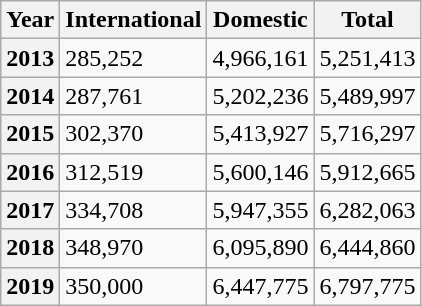<table class="wikitable">
<tr>
<th scope="col">Year</th>
<th scope="col">International</th>
<th scope="col">Domestic</th>
<th scope="col">Total</th>
</tr>
<tr>
<th scope="row">2013</th>
<td>285,252</td>
<td>4,966,161</td>
<td>5,251,413</td>
</tr>
<tr>
<th scope="row">2014</th>
<td>287,761</td>
<td>5,202,236</td>
<td>5,489,997</td>
</tr>
<tr>
<th scope="row">2015</th>
<td>302,370</td>
<td>5,413,927</td>
<td>5,716,297</td>
</tr>
<tr>
<th scope="row">2016</th>
<td>312,519</td>
<td>5,600,146</td>
<td>5,912,665</td>
</tr>
<tr>
<th scope="row">2017</th>
<td>334,708</td>
<td>5,947,355</td>
<td>6,282,063</td>
</tr>
<tr>
<th scope="row">2018</th>
<td>348,970</td>
<td>6,095,890</td>
<td>6,444,860</td>
</tr>
<tr>
<th scope="row">2019</th>
<td>350,000</td>
<td>6,447,775</td>
<td>6,797,775</td>
</tr>
</table>
